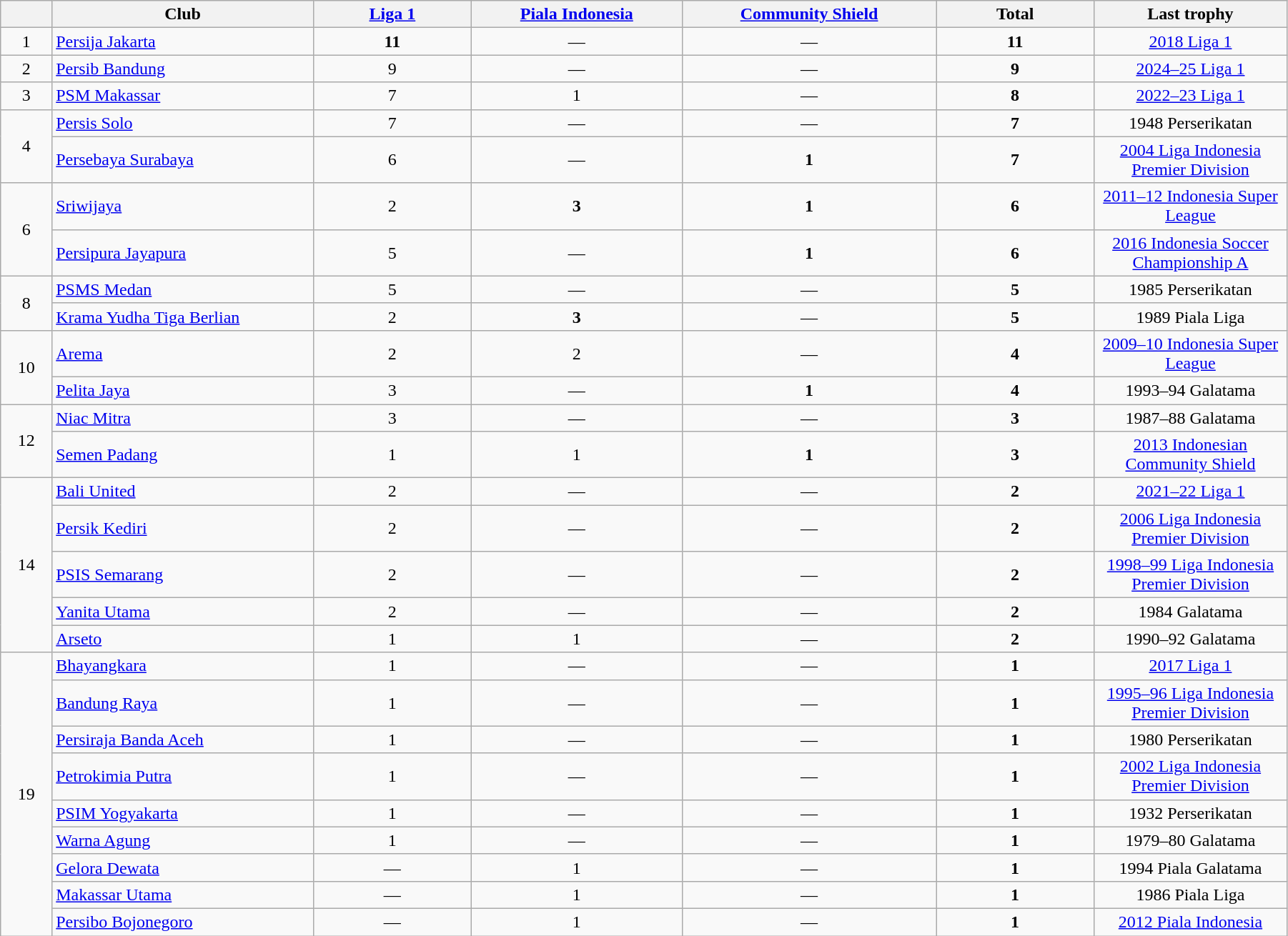<table class="wikitable sortable" style="text-align: center;" width=95%>
<tr>
<th style="width:4%" class="unsortable"></th>
<th style="width:5em" scope="col">Club</th>
<th data-sort-type="number" style="width:3em" scope="col"><a href='#'>Liga 1</a></th>
<th data-sort-type="number" style="width:3em" scope="col"><a href='#'>Piala Indonesia</a></th>
<th data-sort-type="number" style="width:3em" scope="col"><a href='#'>Community Shield</a></th>
<th data-sort-type="number" style="width:3em" scope="col">Total</th>
<th style="width:15%">Last trophy</th>
</tr>
<tr>
<td>1</td>
<td align=left><a href='#'>Persija Jakarta</a></td>
<td><strong>11</strong></td>
<td>—</td>
<td>—</td>
<td><strong>11</strong></td>
<td><a href='#'>2018 Liga 1</a></td>
</tr>
<tr>
<td>2</td>
<td align="left"><a href='#'>Persib Bandung</a></td>
<td>9</td>
<td>—</td>
<td>—</td>
<td><strong>9</strong></td>
<td><a href='#'>2024–25 Liga 1</a></td>
</tr>
<tr>
<td>3</td>
<td align="left"><a href='#'>PSM Makassar</a></td>
<td>7</td>
<td>1</td>
<td>—</td>
<td><strong>8</strong></td>
<td><a href='#'>2022–23 Liga 1</a></td>
</tr>
<tr>
<td rowspan="2">4</td>
<td align=left><a href='#'>Persis Solo</a></td>
<td>7</td>
<td>—</td>
<td>—</td>
<td><strong>7</strong></td>
<td>1948 Perserikatan</td>
</tr>
<tr>
<td align=left><a href='#'>Persebaya Surabaya</a></td>
<td>6</td>
<td>—</td>
<td><strong>1</strong></td>
<td><strong>7</strong></td>
<td><a href='#'>2004 Liga Indonesia Premier Division</a></td>
</tr>
<tr>
<td rowspan="2">6</td>
<td align="left"><a href='#'>Sriwijaya</a></td>
<td>2</td>
<td><strong>3</strong></td>
<td><strong>1</strong></td>
<td><strong>6</strong></td>
<td><a href='#'>2011–12 Indonesia Super League</a></td>
</tr>
<tr>
<td align="left"><a href='#'>Persipura Jayapura</a></td>
<td>5</td>
<td>—</td>
<td><strong>1</strong></td>
<td><strong>6</strong></td>
<td><a href='#'>2016 Indonesia Soccer Championship A</a></td>
</tr>
<tr>
<td rowspan="2">8</td>
<td align="left"><a href='#'>PSMS Medan</a></td>
<td>5</td>
<td>—</td>
<td>—</td>
<td><strong>5</strong></td>
<td>1985 Perserikatan</td>
</tr>
<tr>
<td align="left"><a href='#'>Krama Yudha Tiga Berlian</a></td>
<td>2</td>
<td><strong>3</strong></td>
<td>—</td>
<td><strong>5</strong></td>
<td>1989 Piala Liga</td>
</tr>
<tr>
<td rowspan="2">10</td>
<td align=left><a href='#'>Arema</a></td>
<td>2</td>
<td>2</td>
<td>—</td>
<td><strong>4</strong></td>
<td><a href='#'>2009–10 Indonesia Super League</a></td>
</tr>
<tr>
<td align=left><a href='#'>Pelita Jaya</a></td>
<td>3</td>
<td>—</td>
<td><strong>1</strong></td>
<td><strong>4</strong></td>
<td>1993–94 Galatama</td>
</tr>
<tr>
<td rowspan="2">12</td>
<td align=left><a href='#'>Niac Mitra</a></td>
<td>3</td>
<td>—</td>
<td>—</td>
<td><strong>3</strong></td>
<td>1987–88 Galatama</td>
</tr>
<tr>
<td align=left><a href='#'>Semen Padang</a></td>
<td>1</td>
<td>1</td>
<td><strong>1</strong></td>
<td><strong>3</strong></td>
<td><a href='#'>2013 Indonesian Community Shield</a></td>
</tr>
<tr>
<td rowspan="5">14</td>
<td align=left><a href='#'>Bali United</a></td>
<td>2</td>
<td>—</td>
<td>—</td>
<td><strong>2</strong></td>
<td><a href='#'>2021–22 Liga 1</a></td>
</tr>
<tr>
<td align=left><a href='#'>Persik Kediri</a></td>
<td>2</td>
<td>—</td>
<td>—</td>
<td><strong>2</strong></td>
<td><a href='#'>2006 Liga Indonesia Premier Division</a></td>
</tr>
<tr>
<td align=left><a href='#'>PSIS Semarang</a></td>
<td>2</td>
<td>—</td>
<td>—</td>
<td><strong>2</strong></td>
<td><a href='#'>1998–99 Liga Indonesia Premier Division</a></td>
</tr>
<tr>
<td align=left><a href='#'>Yanita Utama</a></td>
<td>2</td>
<td>—</td>
<td>—</td>
<td><strong>2</strong></td>
<td>1984 Galatama</td>
</tr>
<tr>
<td align=left><a href='#'>Arseto</a></td>
<td>1</td>
<td>1</td>
<td>—</td>
<td><strong>2</strong></td>
<td>1990–92 Galatama</td>
</tr>
<tr>
<td rowspan="9">19</td>
<td align=left><a href='#'>Bhayangkara</a></td>
<td>1</td>
<td>—</td>
<td>—</td>
<td><strong>1</strong></td>
<td><a href='#'>2017 Liga 1</a></td>
</tr>
<tr>
<td align=left><a href='#'>Bandung Raya</a></td>
<td>1</td>
<td>—</td>
<td>—</td>
<td><strong>1</strong></td>
<td><a href='#'>1995–96 Liga Indonesia Premier Division</a></td>
</tr>
<tr>
<td align=left><a href='#'>Persiraja Banda Aceh</a></td>
<td>1</td>
<td>—</td>
<td>—</td>
<td><strong>1</strong></td>
<td>1980 Perserikatan</td>
</tr>
<tr>
<td align=left><a href='#'>Petrokimia Putra</a></td>
<td>1</td>
<td>—</td>
<td>—</td>
<td><strong>1</strong></td>
<td><a href='#'>2002 Liga Indonesia Premier Division</a></td>
</tr>
<tr>
<td align=left><a href='#'>PSIM Yogyakarta</a></td>
<td>1</td>
<td>—</td>
<td>—</td>
<td><strong>1</strong></td>
<td>1932 Perserikatan</td>
</tr>
<tr>
<td align=left><a href='#'>Warna Agung</a></td>
<td>1</td>
<td>—</td>
<td>—</td>
<td><strong>1</strong></td>
<td>1979–80 Galatama</td>
</tr>
<tr>
<td align=left><a href='#'>Gelora Dewata</a></td>
<td>—</td>
<td>1</td>
<td>—</td>
<td><strong>1</strong></td>
<td>1994 Piala Galatama</td>
</tr>
<tr>
<td align=left><a href='#'>Makassar Utama</a></td>
<td>—</td>
<td>1</td>
<td>—</td>
<td><strong>1</strong></td>
<td>1986 Piala Liga</td>
</tr>
<tr>
<td align=left><a href='#'>Persibo Bojonegoro</a></td>
<td>—</td>
<td>1</td>
<td>—</td>
<td><strong>1</strong></td>
<td><a href='#'>2012 Piala Indonesia</a></td>
</tr>
</table>
